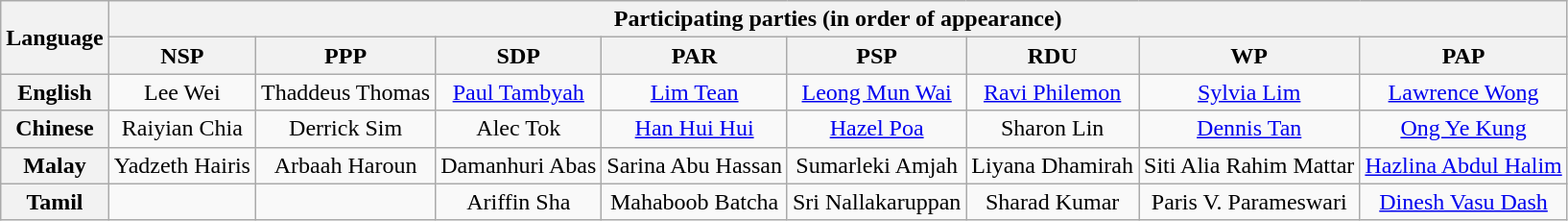<table class="wikitable" style="text-align: center">
<tr>
<th rowspan=2>Language</th>
<th Colspan=8>Participating parties (in order of appearance)</th>
</tr>
<tr>
<th>NSP</th>
<th>PPP</th>
<th>SDP</th>
<th>PAR</th>
<th>PSP</th>
<th>RDU</th>
<th>WP</th>
<th>PAP</th>
</tr>
<tr>
<th>English</th>
<td>Lee Wei</td>
<td>Thaddeus Thomas</td>
<td><a href='#'>Paul Tambyah</a></td>
<td><a href='#'>Lim Tean</a></td>
<td><a href='#'>Leong Mun Wai</a></td>
<td><a href='#'>Ravi Philemon</a></td>
<td><a href='#'>Sylvia Lim</a></td>
<td><a href='#'>Lawrence Wong</a></td>
</tr>
<tr>
<th>Chinese</th>
<td>Raiyian Chia</td>
<td>Derrick Sim</td>
<td>Alec Tok</td>
<td><a href='#'>Han Hui Hui</a></td>
<td><a href='#'>Hazel Poa</a></td>
<td>Sharon Lin</td>
<td><a href='#'>Dennis Tan</a></td>
<td><a href='#'>Ong Ye Kung</a></td>
</tr>
<tr>
<th>Malay</th>
<td>Yadzeth Hairis</td>
<td>Arbaah Haroun</td>
<td>Damanhuri Abas</td>
<td>Sarina Abu Hassan</td>
<td>Sumarleki Amjah</td>
<td>Liyana Dhamirah</td>
<td>Siti Alia Rahim Mattar</td>
<td><a href='#'>Hazlina Abdul Halim</a></td>
</tr>
<tr>
<th>Tamil</th>
<td></td>
<td></td>
<td>Ariffin Sha</td>
<td>Mahaboob Batcha</td>
<td>Sri Nallakaruppan</td>
<td>Sharad Kumar</td>
<td>Paris V. Parameswari</td>
<td><a href='#'>Dinesh Vasu Dash</a></td>
</tr>
</table>
